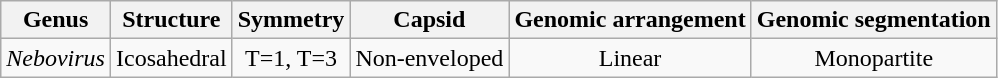<table class="wikitable sortable" style="text-align:center">
<tr>
<th>Genus</th>
<th>Structure</th>
<th>Symmetry</th>
<th>Capsid</th>
<th>Genomic arrangement</th>
<th>Genomic segmentation</th>
</tr>
<tr>
<td><em>Nebovirus</em></td>
<td>Icosahedral</td>
<td>T=1, T=3</td>
<td>Non-enveloped</td>
<td>Linear</td>
<td>Monopartite</td>
</tr>
</table>
